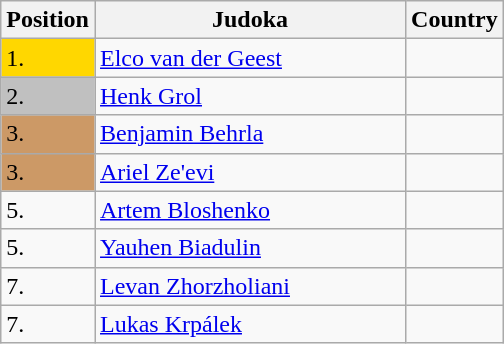<table class=wikitable>
<tr>
<th width=10>Position</th>
<th width=200>Judoka</th>
<th>Country</th>
</tr>
<tr>
<td bgcolor=gold>1.</td>
<td><a href='#'>Elco van der Geest</a></td>
<td></td>
</tr>
<tr>
<td bgcolor="silver">2.</td>
<td><a href='#'>Henk Grol</a></td>
<td></td>
</tr>
<tr>
<td bgcolor="CC9966">3.</td>
<td><a href='#'>Benjamin Behrla</a></td>
<td></td>
</tr>
<tr>
<td bgcolor="CC9966">3.</td>
<td><a href='#'>Ariel Ze'evi</a></td>
<td></td>
</tr>
<tr>
<td>5.</td>
<td><a href='#'>Artem Bloshenko</a></td>
<td></td>
</tr>
<tr>
<td>5.</td>
<td><a href='#'>Yauhen Biadulin</a></td>
<td></td>
</tr>
<tr>
<td>7.</td>
<td><a href='#'>Levan Zhorzholiani</a></td>
<td></td>
</tr>
<tr>
<td>7.</td>
<td><a href='#'>Lukas Krpálek</a></td>
<td></td>
</tr>
</table>
